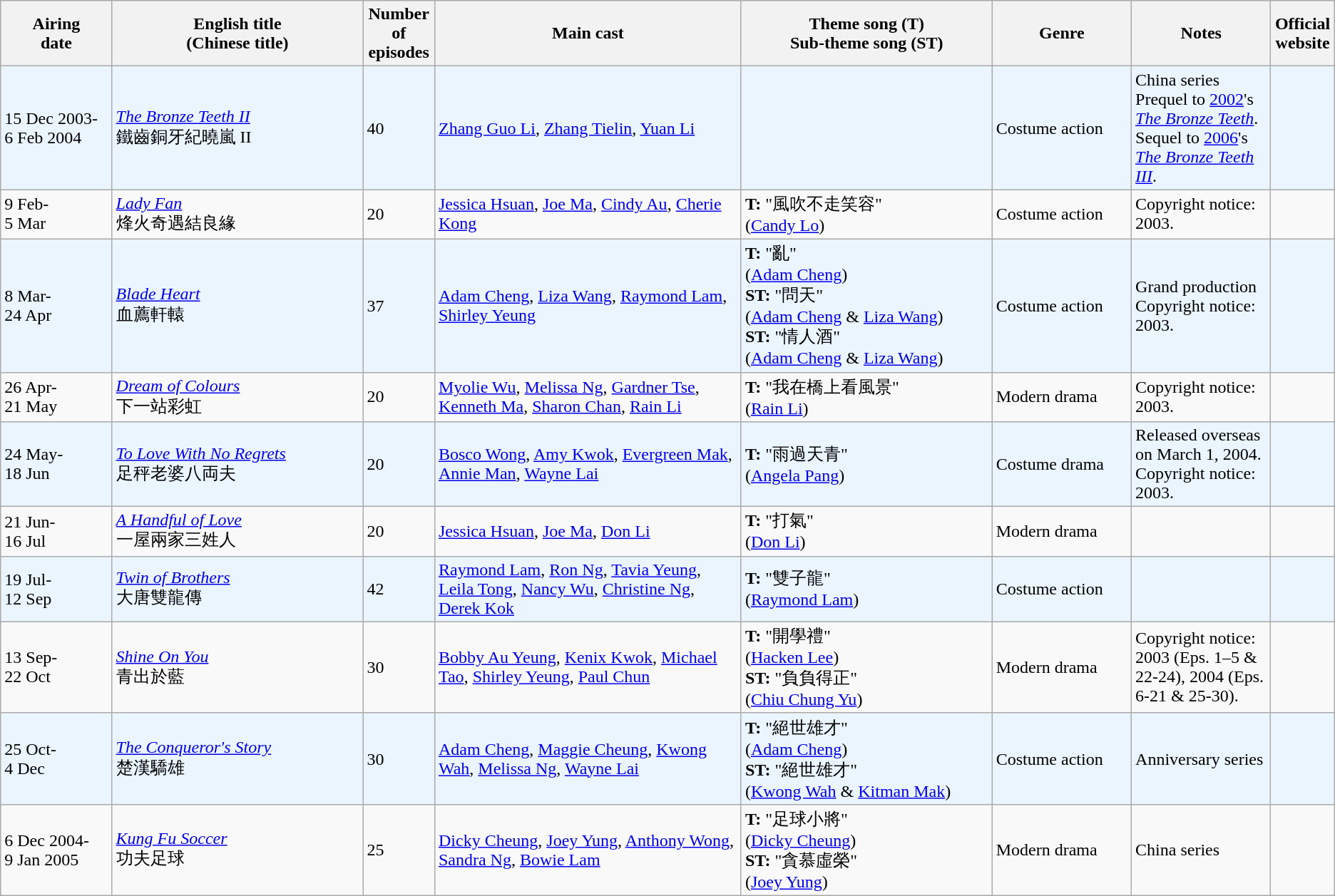<table class="wikitable">
<tr>
<th align=center width=8% bgcolor="silver">Airing<br>date</th>
<th align=center width=18% bgcolor="silver">English title <br> (Chinese title)</th>
<th align=center width=5% bgcolor="silver">Number of episodes</th>
<th align=center width=22% bgcolor="silver">Main cast</th>
<th align=center width=18% bgcolor="silver">Theme song (T) <br>Sub-theme song (ST)</th>
<th align=center width=10% bgcolor="silver">Genre</th>
<th align=center width=10% bgcolor="silver">Notes</th>
<th align=center width=1% bgcolor="silver">Official website</th>
</tr>
<tr ---- bgcolor="#ebf5ff">
<td>15 Dec 2003-<br>6 Feb 2004</td>
<td><em><a href='#'>The Bronze Teeth II</a></em> <br> 鐵齒銅牙紀曉嵐 II</td>
<td>40</td>
<td><a href='#'>Zhang Guo Li</a>, <a href='#'>Zhang Tielin</a>, <a href='#'>Yuan Li</a></td>
<td></td>
<td>Costume action</td>
<td>China series <br> Prequel to <a href='#'>2002</a>'s <em><a href='#'>The Bronze Teeth</a></em>. <br> Sequel to <a href='#'>2006</a>'s <em><a href='#'>The Bronze Teeth III</a></em>.</td>
<td></td>
</tr>
<tr>
<td>9 Feb-<br>5 Mar</td>
<td><em><a href='#'>Lady Fan</a></em> <br> 烽火奇遇結良緣</td>
<td>20</td>
<td><a href='#'>Jessica Hsuan</a>, <a href='#'>Joe Ma</a>, <a href='#'>Cindy Au</a>, <a href='#'>Cherie Kong</a></td>
<td><strong>T:</strong> "風吹不走笑容" <br>(<a href='#'>Candy Lo</a>)</td>
<td>Costume action</td>
<td>Copyright notice: 2003.</td>
<td></td>
</tr>
<tr ---- bgcolor="#ebf5ff">
<td>8 Mar-<br>24 Apr</td>
<td><em><a href='#'>Blade Heart</a></em> <br> 血薦軒轅</td>
<td>37</td>
<td><a href='#'>Adam Cheng</a>, <a href='#'>Liza Wang</a>, <a href='#'>Raymond Lam</a>, <a href='#'>Shirley Yeung</a></td>
<td><strong>T:</strong> "亂" <br>(<a href='#'>Adam Cheng</a>) <br> <strong>ST:</strong> "問天" <br>(<a href='#'>Adam Cheng</a> & <a href='#'>Liza Wang</a>) <br> <strong>ST:</strong> "情人酒" <br>(<a href='#'>Adam Cheng</a> & <a href='#'>Liza Wang</a>)</td>
<td>Costume action</td>
<td>Grand production Copyright notice: 2003.</td>
<td></td>
</tr>
<tr>
<td>26 Apr-<br>21 May</td>
<td><em><a href='#'>Dream of Colours</a></em> <br> 下一站彩虹</td>
<td>20</td>
<td><a href='#'>Myolie Wu</a>, <a href='#'>Melissa Ng</a>, <a href='#'>Gardner Tse</a>, <a href='#'>Kenneth Ma</a>, <a href='#'>Sharon Chan</a>, <a href='#'>Rain Li</a></td>
<td><strong>T:</strong> "我在橋上看風景" <br>(<a href='#'>Rain Li</a>)</td>
<td>Modern drama</td>
<td>Copyright notice: 2003.</td>
<td></td>
</tr>
<tr ---- bgcolor="#ebf5ff">
<td>24 May-<br>18 Jun</td>
<td><em><a href='#'>To Love With No Regrets</a></em> <br> 足秤老婆八両夫</td>
<td>20</td>
<td><a href='#'>Bosco Wong</a>, <a href='#'>Amy Kwok</a>, <a href='#'>Evergreen Mak</a>, <a href='#'>Annie Man</a>, <a href='#'>Wayne Lai</a></td>
<td><strong>T:</strong> "雨過天青" <br>(<a href='#'>Angela Pang</a>)</td>
<td>Costume drama</td>
<td>Released overseas on March 1, 2004. Copyright notice: 2003.</td>
<td></td>
</tr>
<tr>
<td>21 Jun-<br>16 Jul</td>
<td><em><a href='#'>A Handful of Love</a></em> <br> 一屋兩家三姓人</td>
<td>20</td>
<td><a href='#'>Jessica Hsuan</a>, <a href='#'>Joe Ma</a>, <a href='#'>Don Li</a></td>
<td><strong>T:</strong> "打氣" <br>(<a href='#'>Don Li</a>)</td>
<td>Modern drama</td>
<td></td>
<td></td>
</tr>
<tr ---- bgcolor="#ebf5ff">
<td>19 Jul-<br>12 Sep</td>
<td><em><a href='#'>Twin of Brothers</a></em> <br> 大唐雙龍傳</td>
<td>42</td>
<td><a href='#'>Raymond Lam</a>, <a href='#'>Ron Ng</a>, <a href='#'>Tavia Yeung</a>, <a href='#'>Leila Tong</a>, <a href='#'>Nancy Wu</a>, <a href='#'>Christine Ng</a>, <a href='#'>Derek Kok</a></td>
<td><strong>T:</strong> "雙子龍" <br> (<a href='#'>Raymond Lam</a>)</td>
<td>Costume action</td>
<td></td>
<td></td>
</tr>
<tr>
<td>13 Sep-<br>22 Oct</td>
<td><em><a href='#'>Shine On You</a></em> <br> 青出於藍</td>
<td>30</td>
<td><a href='#'>Bobby Au Yeung</a>, <a href='#'>Kenix Kwok</a>, <a href='#'>Michael Tao</a>, <a href='#'>Shirley Yeung</a>, <a href='#'>Paul Chun</a></td>
<td><strong>T:</strong> "開學禮" <br>(<a href='#'>Hacken Lee</a>) <br> <strong>ST:</strong> "負負得正" <br>(<a href='#'>Chiu Chung Yu</a>)</td>
<td>Modern drama</td>
<td>Copyright notice: 2003 (Eps. 1–5 & 22-24), 2004 (Eps. 6-21 & 25-30).</td>
<td></td>
</tr>
<tr ---- bgcolor="#ebf5ff">
<td>25 Oct-<br>4 Dec</td>
<td><em><a href='#'>The Conqueror's Story</a></em> <br> 楚漢驕雄</td>
<td>30</td>
<td><a href='#'>Adam Cheng</a>, <a href='#'>Maggie Cheung</a>, <a href='#'>Kwong Wah</a>, <a href='#'>Melissa Ng</a>, <a href='#'>Wayne Lai</a></td>
<td><strong>T:</strong> "絕世雄才" <br> (<a href='#'>Adam Cheng</a>) <br> <strong>ST:</strong> "絕世雄才" <br> (<a href='#'>Kwong Wah</a> & <a href='#'>Kitman Mak</a>)</td>
<td>Costume action</td>
<td>Anniversary series</td>
<td></td>
</tr>
<tr>
<td>6 Dec 2004-<br>9 Jan 2005</td>
<td><em><a href='#'>Kung Fu Soccer</a></em> <br> 功夫足球</td>
<td>25</td>
<td><a href='#'>Dicky Cheung</a>, <a href='#'>Joey Yung</a>, <a href='#'>Anthony Wong</a>, <a href='#'>Sandra Ng</a>, <a href='#'>Bowie Lam</a></td>
<td><strong>T:</strong> "足球小將" <br> (<a href='#'>Dicky Cheung</a>) <br> <strong>ST:</strong> "貪慕虛榮" <br> (<a href='#'>Joey Yung</a>)</td>
<td>Modern drama</td>
<td>China series</td>
<td></td>
</tr>
</table>
